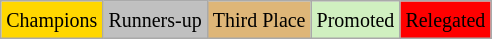<table class="wikitable">
<tr>
<td bgcolor="gold"><small>Champions</small></td>
<td style="background:silver;"><small>Runners-up</small></td>
<td style="background:#deb678;"><small>Third Place</small></td>
<td style="background:#D0F0C0;"><small>Promoted</small></td>
<td style="background:red;"><small>Relegated</small></td>
</tr>
</table>
